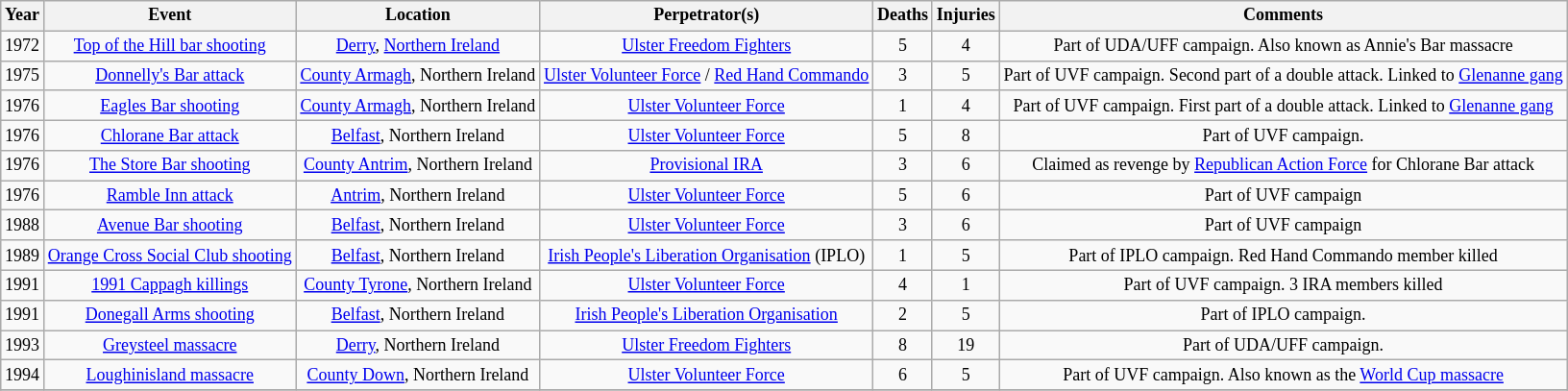<table class="wikitable" style="text-align:center;font-size:9pt;">
<tr>
<th rowspan="1">Year</th>
<th rowspan="1">Event</th>
<th rowspan="1">Location</th>
<th rowspan="1">Perpetrator(s)</th>
<th rowspan="1">Deaths</th>
<th rowspan="1">Injuries</th>
<th rowspan="1">Comments</th>
</tr>
<tr>
<td>1972</td>
<td><a href='#'>Top of the Hill bar shooting</a></td>
<td><a href='#'>Derry</a>, <a href='#'>Northern Ireland</a></td>
<td><a href='#'>Ulster Freedom Fighters</a></td>
<td>5</td>
<td>4</td>
<td>Part of UDA/UFF campaign. Also known as Annie's Bar massacre</td>
</tr>
<tr>
<td>1975</td>
<td><a href='#'>Donnelly's Bar attack</a></td>
<td><a href='#'>County Armagh</a>, Northern Ireland</td>
<td><a href='#'>Ulster Volunteer Force</a> / <a href='#'>Red Hand Commando</a></td>
<td>3</td>
<td>5</td>
<td>Part of UVF campaign. Second part of a double attack. Linked to <a href='#'>Glenanne gang</a></td>
</tr>
<tr>
<td>1976</td>
<td><a href='#'>Eagles Bar shooting</a></td>
<td><a href='#'>County Armagh</a>, Northern Ireland</td>
<td><a href='#'>Ulster Volunteer Force</a></td>
<td>1</td>
<td>4</td>
<td>Part of UVF campaign. First part of a double attack. Linked to <a href='#'>Glenanne gang</a></td>
</tr>
<tr>
<td>1976</td>
<td><a href='#'>Chlorane Bar attack</a></td>
<td><a href='#'>Belfast</a>, Northern Ireland</td>
<td><a href='#'>Ulster Volunteer Force</a></td>
<td>5</td>
<td>8</td>
<td>Part of UVF campaign.</td>
</tr>
<tr>
<td>1976</td>
<td><a href='#'>The Store Bar shooting</a></td>
<td><a href='#'>County Antrim</a>, Northern Ireland</td>
<td><a href='#'>Provisional IRA</a></td>
<td>3</td>
<td>6</td>
<td>Claimed as revenge by <a href='#'>Republican Action Force</a> for Chlorane Bar attack</td>
</tr>
<tr>
<td>1976</td>
<td><a href='#'>Ramble Inn attack</a></td>
<td><a href='#'>Antrim</a>, Northern Ireland</td>
<td><a href='#'>Ulster Volunteer Force</a></td>
<td>5</td>
<td>6</td>
<td>Part of UVF campaign</td>
</tr>
<tr>
<td>1988</td>
<td><a href='#'>Avenue Bar shooting</a></td>
<td><a href='#'>Belfast</a>, Northern Ireland</td>
<td><a href='#'>Ulster Volunteer Force</a></td>
<td>3</td>
<td>6</td>
<td>Part of UVF campaign</td>
</tr>
<tr>
<td>1989</td>
<td><a href='#'>Orange Cross Social Club shooting</a></td>
<td><a href='#'>Belfast</a>, Northern Ireland</td>
<td><a href='#'>Irish People's Liberation Organisation</a> (IPLO)</td>
<td>1</td>
<td>5</td>
<td>Part of IPLO campaign. Red Hand Commando member killed</td>
</tr>
<tr>
<td>1991</td>
<td><a href='#'>1991 Cappagh killings</a></td>
<td><a href='#'>County Tyrone</a>, Northern Ireland</td>
<td><a href='#'>Ulster Volunteer Force</a></td>
<td>4</td>
<td>1</td>
<td>Part of UVF campaign. 3 IRA members killed</td>
</tr>
<tr>
<td>1991</td>
<td><a href='#'>Donegall Arms shooting</a></td>
<td><a href='#'>Belfast</a>, Northern Ireland</td>
<td><a href='#'>Irish People's Liberation Organisation</a></td>
<td>2</td>
<td>5</td>
<td>Part of IPLO campaign.</td>
</tr>
<tr>
<td>1993</td>
<td><a href='#'>Greysteel massacre</a></td>
<td><a href='#'>Derry</a>, Northern Ireland</td>
<td><a href='#'>Ulster Freedom Fighters</a></td>
<td>8</td>
<td>19</td>
<td>Part of UDA/UFF campaign.</td>
</tr>
<tr>
<td>1994</td>
<td><a href='#'>Loughinisland massacre</a></td>
<td><a href='#'>County Down</a>, Northern Ireland</td>
<td><a href='#'>Ulster Volunteer Force</a></td>
<td>6</td>
<td>5</td>
<td>Part of UVF campaign. Also known as the <a href='#'>World Cup massacre</a></td>
</tr>
<tr>
</tr>
</table>
